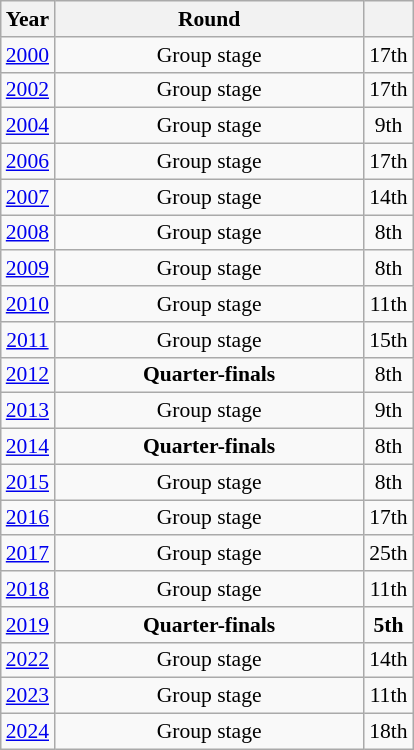<table class="wikitable" style="text-align: center; font-size:90%">
<tr>
<th>Year</th>
<th style="width:200px">Round</th>
<th></th>
</tr>
<tr>
<td><a href='#'>2000</a></td>
<td>Group stage</td>
<td>17th</td>
</tr>
<tr>
<td><a href='#'>2002</a></td>
<td>Group stage</td>
<td>17th</td>
</tr>
<tr>
<td><a href='#'>2004</a></td>
<td>Group stage</td>
<td>9th</td>
</tr>
<tr>
<td><a href='#'>2006</a></td>
<td>Group stage</td>
<td>17th</td>
</tr>
<tr>
<td><a href='#'>2007</a></td>
<td>Group stage</td>
<td>14th</td>
</tr>
<tr>
<td><a href='#'>2008</a></td>
<td>Group stage</td>
<td>8th</td>
</tr>
<tr>
<td><a href='#'>2009</a></td>
<td>Group stage</td>
<td>8th</td>
</tr>
<tr>
<td><a href='#'>2010</a></td>
<td>Group stage</td>
<td>11th</td>
</tr>
<tr>
<td><a href='#'>2011</a></td>
<td>Group stage</td>
<td>15th</td>
</tr>
<tr>
<td><a href='#'>2012</a></td>
<td><strong>Quarter-finals</strong></td>
<td>8th</td>
</tr>
<tr>
<td><a href='#'>2013</a></td>
<td>Group stage</td>
<td>9th</td>
</tr>
<tr>
<td><a href='#'>2014</a></td>
<td><strong>Quarter-finals</strong></td>
<td>8th</td>
</tr>
<tr>
<td><a href='#'>2015</a></td>
<td>Group stage</td>
<td>8th</td>
</tr>
<tr>
<td><a href='#'>2016</a></td>
<td>Group stage</td>
<td>17th</td>
</tr>
<tr>
<td><a href='#'>2017</a></td>
<td>Group stage</td>
<td>25th</td>
</tr>
<tr>
<td><a href='#'>2018</a></td>
<td>Group stage</td>
<td>11th</td>
</tr>
<tr>
<td><a href='#'>2019</a></td>
<td><strong>Quarter-finals</strong></td>
<td><strong>5th</strong></td>
</tr>
<tr>
<td><a href='#'>2022</a></td>
<td>Group stage</td>
<td>14th</td>
</tr>
<tr>
<td><a href='#'>2023</a></td>
<td>Group stage</td>
<td>11th</td>
</tr>
<tr>
<td><a href='#'>2024</a></td>
<td>Group stage</td>
<td>18th</td>
</tr>
</table>
